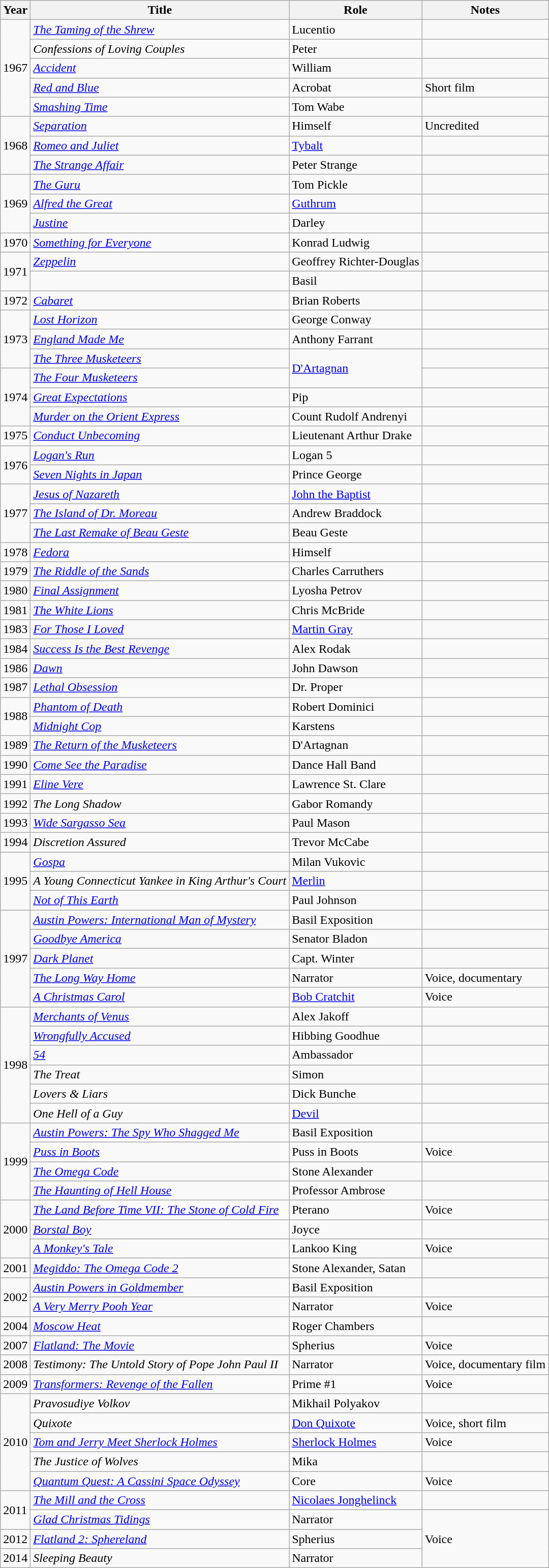<table class="wikitable sortable">
<tr>
<th>Year</th>
<th>Title</th>
<th>Role</th>
<th>Notes</th>
</tr>
<tr>
<td rowspan="5">1967</td>
<td><em><a href='#'>The Taming of the Shrew</a></em></td>
<td>Lucentio</td>
<td></td>
</tr>
<tr>
<td><em>Confessions of Loving Couples</em></td>
<td>Peter</td>
<td></td>
</tr>
<tr>
<td><em><a href='#'>Accident</a></em></td>
<td>William</td>
<td></td>
</tr>
<tr>
<td><em><a href='#'>Red and Blue</a></em></td>
<td>Acrobat</td>
<td>Short film</td>
</tr>
<tr>
<td><em><a href='#'>Smashing Time</a></em></td>
<td>Tom Wabe</td>
<td></td>
</tr>
<tr>
<td rowspan="3">1968</td>
<td><em><a href='#'>Separation</a></em></td>
<td>Himself</td>
<td>Uncredited</td>
</tr>
<tr>
<td><em><a href='#'>Romeo and Juliet</a></em></td>
<td><a href='#'>Tybalt</a></td>
<td></td>
</tr>
<tr>
<td><em><a href='#'>The Strange Affair</a></em></td>
<td>Peter Strange</td>
<td></td>
</tr>
<tr>
<td rowspan="3">1969</td>
<td><em><a href='#'>The Guru</a></em></td>
<td>Tom Pickle</td>
<td></td>
</tr>
<tr>
<td><em><a href='#'>Alfred the Great</a></em></td>
<td><a href='#'>Guthrum</a></td>
<td></td>
</tr>
<tr>
<td><em><a href='#'>Justine</a></em></td>
<td>Darley</td>
<td></td>
</tr>
<tr>
<td>1970</td>
<td><em><a href='#'>Something for Everyone</a></em></td>
<td>Konrad Ludwig</td>
<td></td>
</tr>
<tr>
<td rowspan="2">1971</td>
<td><em><a href='#'>Zeppelin</a></em></td>
<td>Geoffrey Richter-Douglas</td>
<td></td>
</tr>
<tr>
<td><em></em></td>
<td>Basil</td>
<td></td>
</tr>
<tr>
<td>1972</td>
<td><em><a href='#'>Cabaret</a></em></td>
<td>Brian Roberts</td>
<td></td>
</tr>
<tr>
<td rowspan="3">1973</td>
<td><em><a href='#'>Lost Horizon</a></em></td>
<td>George Conway</td>
<td></td>
</tr>
<tr>
<td><em><a href='#'>England Made Me</a></em></td>
<td>Anthony Farrant</td>
<td></td>
</tr>
<tr>
<td><em><a href='#'>The Three Musketeers</a></em></td>
<td rowspan="2"><a href='#'>D'Artagnan</a></td>
<td></td>
</tr>
<tr>
<td rowspan="3">1974</td>
<td><em><a href='#'>The Four Musketeers</a></em></td>
<td></td>
</tr>
<tr>
<td><em><a href='#'>Great Expectations</a> </em></td>
<td>Pip</td>
<td></td>
</tr>
<tr>
<td><em><a href='#'>Murder on the Orient Express</a></em></td>
<td>Count Rudolf Andrenyi</td>
<td></td>
</tr>
<tr>
<td>1975</td>
<td><em><a href='#'>Conduct Unbecoming</a></em></td>
<td>Lieutenant Arthur Drake</td>
<td></td>
</tr>
<tr>
<td rowspan="2">1976</td>
<td><em><a href='#'>Logan's Run</a></em></td>
<td>Logan 5</td>
<td></td>
</tr>
<tr>
<td><em><a href='#'>Seven Nights in Japan</a></em></td>
<td>Prince George</td>
<td></td>
</tr>
<tr>
<td rowspan="3">1977</td>
<td><em><a href='#'>Jesus of Nazareth</a></em></td>
<td><a href='#'>John the Baptist</a></td>
<td></td>
</tr>
<tr>
<td><em><a href='#'>The Island of Dr. Moreau</a></em></td>
<td>Andrew Braddock</td>
<td></td>
</tr>
<tr>
<td><em><a href='#'>The Last Remake of Beau Geste</a></em></td>
<td>Beau Geste</td>
<td></td>
</tr>
<tr>
<td>1978</td>
<td><em><a href='#'>Fedora</a></em></td>
<td>Himself</td>
<td></td>
</tr>
<tr>
<td>1979</td>
<td><em><a href='#'>The Riddle of the Sands</a></em></td>
<td>Charles Carruthers</td>
<td></td>
</tr>
<tr>
<td>1980</td>
<td><em><a href='#'>Final Assignment</a></em></td>
<td>Lyosha Petrov</td>
<td></td>
</tr>
<tr>
<td>1981</td>
<td><em><a href='#'>The White Lions</a></em></td>
<td>Chris McBride</td>
<td></td>
</tr>
<tr>
<td>1983</td>
<td><em><a href='#'>For Those I Loved</a></em></td>
<td><a href='#'>Martin Gray</a></td>
<td></td>
</tr>
<tr>
<td>1984</td>
<td><em><a href='#'>Success Is the Best Revenge</a></em></td>
<td>Alex Rodak</td>
<td></td>
</tr>
<tr>
<td>1986</td>
<td><em><a href='#'>Dawn</a></em></td>
<td>John Dawson</td>
<td></td>
</tr>
<tr>
<td>1987</td>
<td><em><a href='#'>Lethal Obsession</a></em></td>
<td>Dr. Proper</td>
<td></td>
</tr>
<tr>
<td rowspan="2">1988</td>
<td><em><a href='#'>Phantom of Death</a></em></td>
<td>Robert Dominici</td>
<td></td>
</tr>
<tr>
<td><em><a href='#'>Midnight Cop</a></em></td>
<td>Karstens</td>
<td></td>
</tr>
<tr>
<td>1989</td>
<td><em><a href='#'>The Return of the Musketeers</a></em></td>
<td>D'Artagnan</td>
<td></td>
</tr>
<tr>
<td>1990</td>
<td><em><a href='#'>Come See the Paradise</a></em></td>
<td>Dance Hall Band</td>
<td></td>
</tr>
<tr>
<td>1991</td>
<td><em><a href='#'>Eline Vere</a></em></td>
<td>Lawrence St. Clare</td>
<td></td>
</tr>
<tr>
<td>1992</td>
<td><em>The Long Shadow</em></td>
<td>Gabor Romandy</td>
<td></td>
</tr>
<tr>
<td>1993</td>
<td><em><a href='#'>Wide Sargasso Sea</a></em></td>
<td>Paul Mason</td>
<td></td>
</tr>
<tr>
<td>1994</td>
<td><em>Discretion Assured</em></td>
<td>Trevor McCabe</td>
<td></td>
</tr>
<tr>
<td rowspan="3">1995</td>
<td><em><a href='#'>Gospa</a></em></td>
<td>Milan Vukovic</td>
<td></td>
</tr>
<tr>
<td><em>A Young Connecticut Yankee in King Arthur's Court</em></td>
<td><a href='#'>Merlin</a></td>
<td></td>
</tr>
<tr>
<td><em><a href='#'>Not of This Earth</a></em></td>
<td>Paul Johnson</td>
<td></td>
</tr>
<tr>
<td rowspan="5">1997</td>
<td><em><a href='#'>Austin Powers: International Man of Mystery</a></em></td>
<td>Basil Exposition</td>
<td></td>
</tr>
<tr>
<td><em><a href='#'>Goodbye America</a></em></td>
<td>Senator Bladon</td>
<td></td>
</tr>
<tr>
<td><a href='#'><em>Dark Planet</em></a></td>
<td>Capt. Winter</td>
<td></td>
</tr>
<tr>
<td><em><a href='#'>The Long Way Home</a></em></td>
<td>Narrator</td>
<td>Voice, documentary</td>
</tr>
<tr>
<td><em><a href='#'>A Christmas Carol</a></em></td>
<td><a href='#'>Bob Cratchit</a></td>
<td>Voice</td>
</tr>
<tr>
<td rowspan="6">1998</td>
<td><em><a href='#'>Merchants of Venus</a></em></td>
<td>Alex Jakoff</td>
<td></td>
</tr>
<tr>
<td><em><a href='#'>Wrongfully Accused</a></em></td>
<td>Hibbing Goodhue</td>
<td></td>
</tr>
<tr>
<td><em><a href='#'>54</a></em></td>
<td>Ambassador</td>
<td></td>
</tr>
<tr>
<td><em>The Treat</em></td>
<td>Simon</td>
<td></td>
</tr>
<tr>
<td><em>Lovers & Liars</em></td>
<td>Dick Bunche</td>
<td></td>
</tr>
<tr>
<td><em>One Hell of a Guy</em></td>
<td><a href='#'>Devil</a></td>
<td></td>
</tr>
<tr>
<td rowspan="4">1999</td>
<td><em><a href='#'>Austin Powers: The Spy Who Shagged Me</a></em></td>
<td>Basil Exposition</td>
<td></td>
</tr>
<tr>
<td><em><a href='#'>Puss in Boots</a></em></td>
<td>Puss in Boots</td>
<td>Voice</td>
</tr>
<tr>
<td><em><a href='#'>The Omega Code</a></em></td>
<td>Stone Alexander</td>
<td></td>
</tr>
<tr>
<td><em><a href='#'>The Haunting of Hell House</a></em></td>
<td>Professor Ambrose</td>
<td></td>
</tr>
<tr>
<td rowspan="3">2000</td>
<td><em><a href='#'>The Land Before Time VII: The Stone of Cold Fire</a></em></td>
<td>Pterano</td>
<td>Voice</td>
</tr>
<tr>
<td><em><a href='#'>Borstal Boy</a></em></td>
<td>Joyce</td>
<td></td>
</tr>
<tr>
<td><em><a href='#'>A Monkey's Tale</a></em></td>
<td>Lankoo King</td>
<td>Voice</td>
</tr>
<tr>
<td>2001</td>
<td><em><a href='#'>Megiddo: The Omega Code 2</a></em></td>
<td>Stone Alexander, Satan</td>
<td></td>
</tr>
<tr>
<td rowspan="2">2002</td>
<td><em><a href='#'>Austin Powers in Goldmember</a></em></td>
<td>Basil Exposition</td>
<td></td>
</tr>
<tr>
<td><em><a href='#'>A Very Merry Pooh Year</a></em></td>
<td>Narrator</td>
<td>Voice</td>
</tr>
<tr>
<td>2004</td>
<td><em><a href='#'>Moscow Heat</a></em></td>
<td>Roger Chambers</td>
<td></td>
</tr>
<tr>
<td>2007</td>
<td><em><a href='#'>Flatland: The Movie</a></em></td>
<td>Spherius</td>
<td>Voice</td>
</tr>
<tr>
<td>2008</td>
<td><em>Testimony: The Untold Story of Pope John Paul II</em></td>
<td>Narrator</td>
<td>Voice, documentary film</td>
</tr>
<tr>
<td>2009</td>
<td><em><a href='#'>Transformers: Revenge of the Fallen</a></em></td>
<td>Prime #1</td>
<td>Voice</td>
</tr>
<tr>
<td rowspan="5">2010</td>
<td><em>Pravosudiye Volkov</em></td>
<td>Mikhail Polyakov</td>
<td></td>
</tr>
<tr>
<td><em>Quixote</em></td>
<td><a href='#'>Don Quixote</a></td>
<td>Voice, short film</td>
</tr>
<tr>
<td><em><a href='#'>Tom and Jerry Meet Sherlock Holmes</a></em></td>
<td><a href='#'>Sherlock Holmes</a></td>
<td>Voice</td>
</tr>
<tr>
<td><em>The Justice of Wolves</em></td>
<td>Mika</td>
<td></td>
</tr>
<tr>
<td><em><a href='#'>Quantum Quest: A Cassini Space Odyssey</a></em></td>
<td>Core</td>
<td>Voice</td>
</tr>
<tr>
<td rowspan="2">2011</td>
<td><em><a href='#'>The Mill and the Cross</a></em></td>
<td><a href='#'>Nicolaes Jonghelinck</a></td>
<td></td>
</tr>
<tr>
<td><em><a href='#'>Glad Christmas Tidings</a></em></td>
<td>Narrator</td>
<td rowspan="3">Voice</td>
</tr>
<tr>
<td>2012</td>
<td><em><a href='#'>Flatland 2: Sphereland</a></em></td>
<td>Spherius</td>
</tr>
<tr>
<td>2014</td>
<td><em>Sleeping Beauty</em></td>
<td>Narrator</td>
</tr>
</table>
